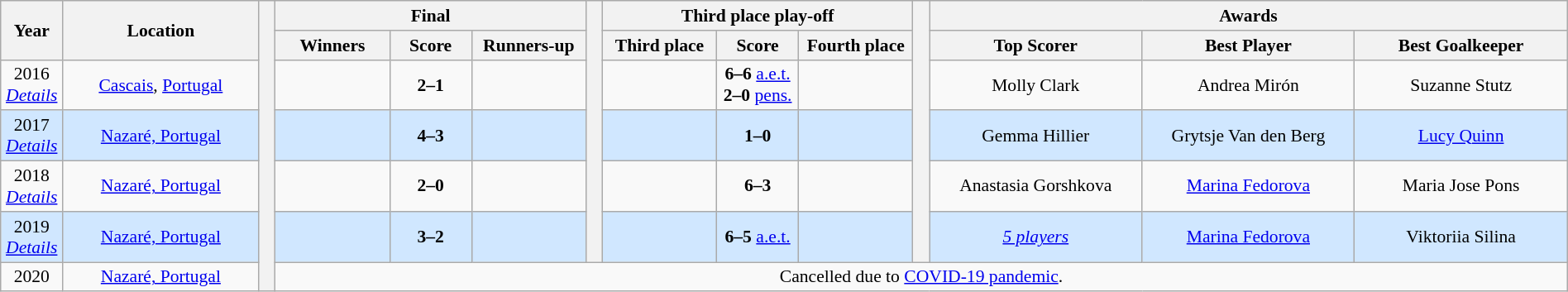<table class="wikitable" style="font-size:90%; width: 100%; text-align: center;">
<tr>
<th rowspan="2" width="3%">Year</th>
<th rowspan="2" width="12%">Location</th>
<th rowspan=7 width="1%"></th>
<th colspan="3">Final</th>
<th rowspan=6 width="1%"></th>
<th colspan="3">Third place play-off</th>
<th rowspan=6 width="1%"></th>
<th colspan="3">Awards</th>
</tr>
<tr>
<th width="7%">Winners</th>
<th width="5%">Score</th>
<th width="7%">Runners-up</th>
<th width="7%">Third place</th>
<th width="5%">Score</th>
<th width="7%">Fourth place</th>
<th width="13%">Top Scorer</th>
<th width="13%">Best Player</th>
<th width="13%">Best Goalkeeper</th>
</tr>
<tr>
<td>2016<br> <em><a href='#'>Details</a></em></td>
<td> <a href='#'>Cascais</a>, <a href='#'>Portugal</a></td>
<td><strong></strong></td>
<td><strong>2–1</strong></td>
<td></td>
<td></td>
<td><strong>6–6</strong> <a href='#'>a.e.t.</a><br> <strong>2–0</strong> <a href='#'>pens.</a></td>
<td></td>
<td> Molly Clark</td>
<td> Andrea Mirón</td>
<td> Suzanne Stutz</td>
</tr>
<tr bgcolor=#D0E7FF>
<td>2017<br> <em><a href='#'>Details</a></em></td>
<td> <a href='#'>Nazaré, Portugal</a></td>
<td><strong></strong></td>
<td><strong>4–3</strong></td>
<td></td>
<td></td>
<td><strong>1–0</strong></td>
<td></td>
<td> Gemma Hillier</td>
<td> Grytsje Van den Berg</td>
<td> <a href='#'>Lucy Quinn</a></td>
</tr>
<tr>
<td>2018<br> <em><a href='#'>Details</a></em></td>
<td> <a href='#'>Nazaré, Portugal</a></td>
<td><strong></strong></td>
<td><strong>2–0</strong></td>
<td></td>
<td></td>
<td><strong>6–3</strong></td>
<td></td>
<td> Anastasia Gorshkova</td>
<td> <a href='#'>Marina Fedorova</a></td>
<td> Maria Jose Pons</td>
</tr>
<tr bgcolor=#D0E7FF>
<td>2019<br> <em><a href='#'>Details</a></em></td>
<td> <a href='#'>Nazaré, Portugal</a></td>
<td><strong></strong></td>
<td><strong>3–2</strong></td>
<td></td>
<td></td>
<td><strong>6–5</strong> <a href='#'>a.e.t.</a></td>
<td></td>
<td><em><a href='#'>5 players</a></em></td>
<td> <a href='#'>Marina Fedorova</a></td>
<td> Viktoriia Silina</td>
</tr>
<tr>
<td>2020</td>
<td> <a href='#'>Nazaré, Portugal</a></td>
<td colspan=11>Cancelled due to <a href='#'>COVID-19 pandemic</a>.</td>
</tr>
</table>
